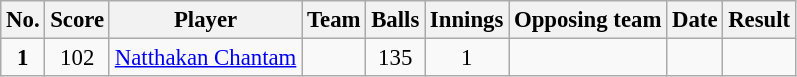<table class="wikitable" style="font-size:95%">
<tr>
<th>No.</th>
<th>Score</th>
<th>Player</th>
<th>Team</th>
<th>Balls</th>
<th>Innings</th>
<th>Opposing team</th>
<th>Date</th>
<th>Result</th>
</tr>
<tr align="center">
<td><strong>1</strong></td>
<td>102</td>
<td><a href='#'>Natthakan Chantam</a></td>
<td></td>
<td>135</td>
<td>1</td>
<td></td>
<td></td>
<td></td>
</tr>
</table>
